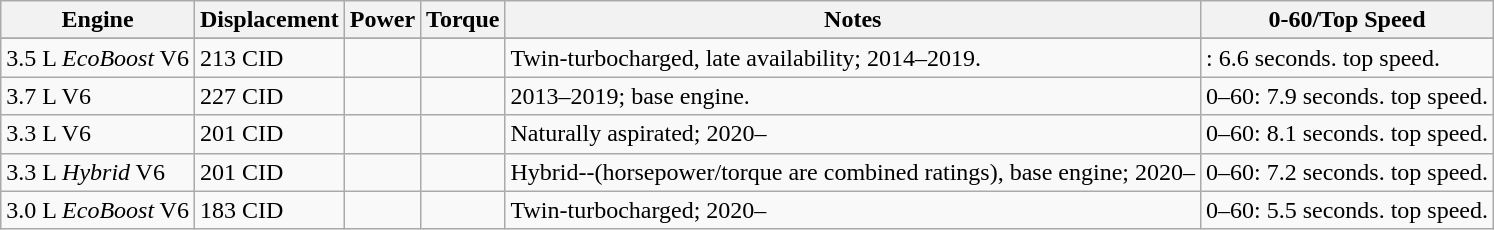<table class="wikitable">
<tr>
<th>Engine</th>
<th>Displacement</th>
<th>Power</th>
<th>Torque</th>
<th>Notes</th>
<th>0-60/Top Speed</th>
</tr>
<tr>
</tr>
<tr>
<td>3.5 L <em>EcoBoost</em> V6</td>
<td>213 CID</td>
<td></td>
<td></td>
<td>Twin-turbocharged, late availability; 2014–2019.</td>
<td>: 6.6 seconds.  top speed.</td>
</tr>
<tr>
<td>3.7 L V6</td>
<td>227 CID</td>
<td></td>
<td></td>
<td>2013–2019; base engine.</td>
<td>0–60: 7.9 seconds.  top speed.</td>
</tr>
<tr>
<td>3.3 L V6</td>
<td>201 CID</td>
<td></td>
<td></td>
<td>Naturally aspirated; 2020–</td>
<td>0–60: 8.1 seconds.  top speed.</td>
</tr>
<tr>
<td>3.3 L <em>Hybrid</em> V6</td>
<td>201 CID</td>
<td></td>
<td></td>
<td>Hybrid--(horsepower/torque are combined ratings), base engine; 2020–</td>
<td>0–60: 7.2 seconds.  top speed.</td>
</tr>
<tr>
<td>3.0 L <em>EcoBoost</em> V6</td>
<td>183 CID</td>
<td></td>
<td></td>
<td>Twin-turbocharged; 2020–</td>
<td>0–60: 5.5 seconds.  top speed.</td>
</tr>
</table>
